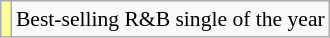<table class="wikitable plainrowheaders" style="font-size:90%;">
<tr>
<td bgcolor=#FFFF99 align=center></td>
<td>Best-selling R&B single of the year</td>
</tr>
</table>
